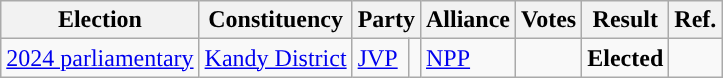<table class="wikitable" style="text-align:left;">
<tr>
<th scope=col>Election</th>
<th scope=col>Constituency</th>
<th scope=col colspan="2">Party</th>
<th scope=col>Alliance</th>
<th scope=col>Votes</th>
<th scope=col>Result</th>
<th scope=col>Ref.</th>
</tr>
<tr>
<td><a href='#'>2024 parliamentary</a></td>
<td><a href='#'>Kandy District</a></td>
<td><a href='#'>JVP</a></td>
<td rowspan="8" style="background:"></td>
<td><a href='#'>NPP</a></td>
<td align=right></td>
<td><strong>Elected</strong></td>
<td></td>
</tr>
</table>
